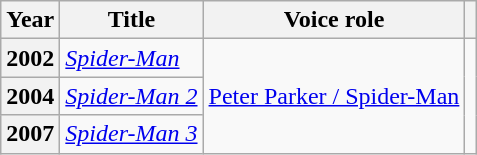<table class="wikitable plainrowheaders" style="margin-right: 0;">
<tr>
<th scope="col">Year</th>
<th scope="col">Title</th>
<th scope="col">Voice role</th>
<th scope="col" class="unsortable"></th>
</tr>
<tr>
<th scope="row">2002</th>
<td><em><a href='#'>Spider-Man</a></em></td>
<td rowspan=3><a href='#'>Peter Parker / Spider-Man</a></td>
<td rowspan="3" style="text-align: center;"></td>
</tr>
<tr>
<th scope="row">2004</th>
<td><em><a href='#'>Spider-Man 2</a></em></td>
</tr>
<tr>
<th scope="row">2007</th>
<td><em><a href='#'>Spider-Man 3</a></em></td>
</tr>
</table>
